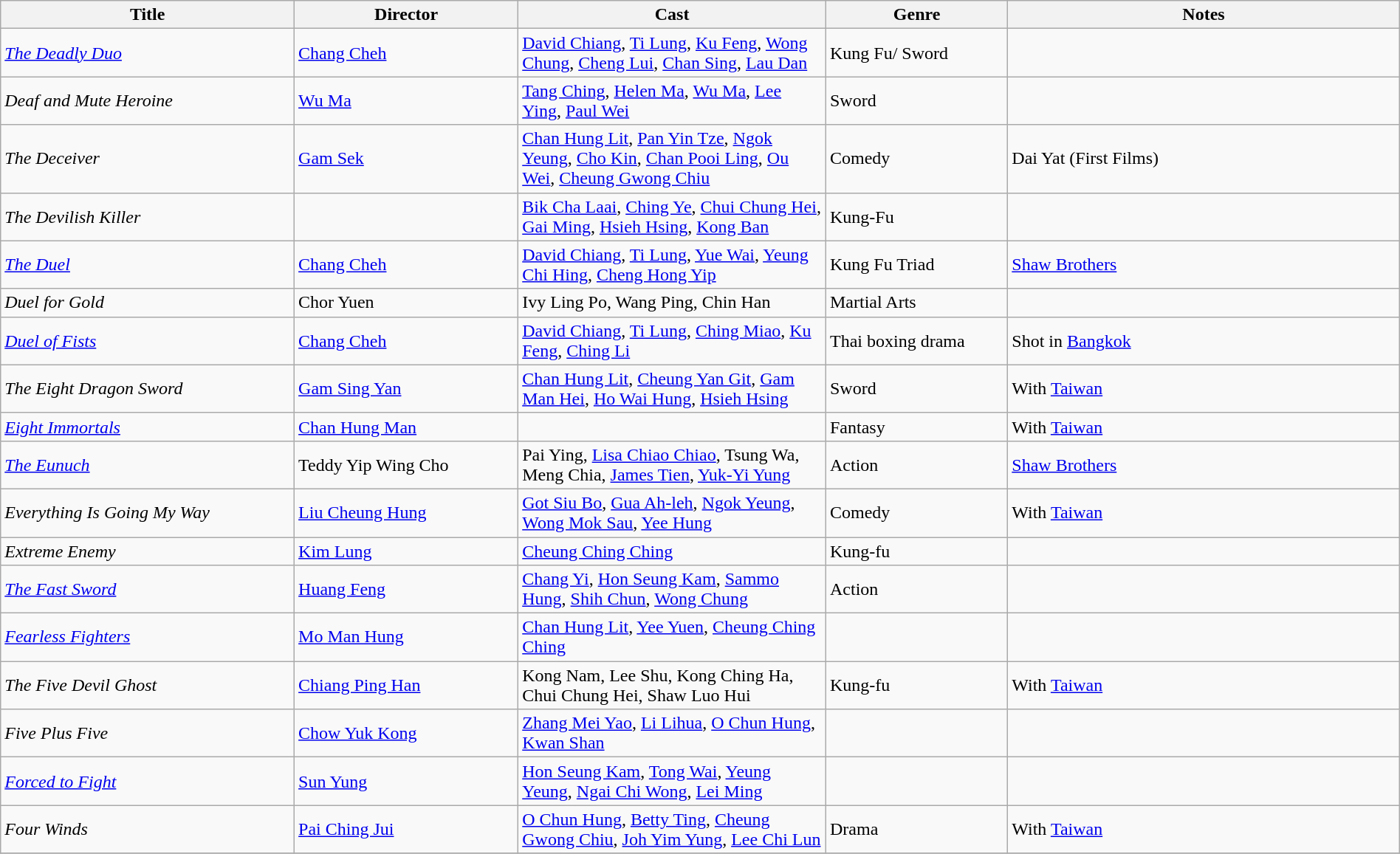<table class="wikitable" width= "100%">
<tr>
<th width=21%>Title</th>
<th width=16%>Director</th>
<th width=22%>Cast</th>
<th width=13%>Genre</th>
<th width=28%>Notes</th>
</tr>
<tr>
<td><em><a href='#'>The Deadly Duo</a></em></td>
<td><a href='#'>Chang Cheh</a></td>
<td><a href='#'>David Chiang</a>, <a href='#'>Ti Lung</a>, <a href='#'>Ku Feng</a>, <a href='#'>Wong Chung</a>, <a href='#'>Cheng Lui</a>, <a href='#'>Chan Sing</a>, <a href='#'>Lau Dan</a></td>
<td>Kung Fu/ Sword</td>
<td></td>
</tr>
<tr>
<td><em>Deaf and Mute Heroine</em></td>
<td><a href='#'>Wu Ma</a></td>
<td><a href='#'>Tang Ching</a>, <a href='#'>Helen Ma</a>, <a href='#'>Wu Ma</a>, <a href='#'>Lee Ying</a>, <a href='#'>Paul Wei</a></td>
<td>Sword</td>
<td></td>
</tr>
<tr>
<td><em>The Deceiver</em></td>
<td><a href='#'>Gam Sek</a></td>
<td><a href='#'>Chan Hung Lit</a>, <a href='#'>Pan Yin Tze</a>, <a href='#'>Ngok Yeung</a>, <a href='#'>Cho Kin</a>, <a href='#'>Chan Pooi Ling</a>, <a href='#'>Ou Wei</a>, <a href='#'>Cheung Gwong Chiu</a></td>
<td>Comedy</td>
<td>Dai Yat (First Films)</td>
</tr>
<tr>
<td><em>The Devilish Killer</em></td>
<td></td>
<td><a href='#'>Bik Cha Laai</a>, <a href='#'>Ching Ye</a>, <a href='#'>Chui Chung Hei</a>, <a href='#'>Gai Ming</a>, <a href='#'>Hsieh Hsing</a>, <a href='#'>Kong Ban</a></td>
<td>Kung-Fu</td>
<td></td>
</tr>
<tr>
<td><em><a href='#'>The Duel</a></em></td>
<td><a href='#'>Chang Cheh</a></td>
<td><a href='#'>David Chiang</a>, <a href='#'>Ti Lung</a>, <a href='#'>Yue Wai</a>, <a href='#'>Yeung Chi Hing</a>, <a href='#'>Cheng Hong Yip</a></td>
<td>Kung Fu Triad</td>
<td><a href='#'>Shaw Brothers</a></td>
</tr>
<tr>
<td><em>Duel for Gold</em></td>
<td>Chor Yuen</td>
<td>Ivy Ling Po, Wang Ping, Chin Han</td>
<td>Martial Arts</td>
<td></td>
</tr>
<tr>
<td><em><a href='#'>Duel of Fists</a></em></td>
<td><a href='#'>Chang Cheh</a></td>
<td><a href='#'>David Chiang</a>, <a href='#'>Ti Lung</a>, <a href='#'>Ching Miao</a>, <a href='#'>Ku Feng</a>, <a href='#'>Ching Li</a></td>
<td>Thai boxing drama</td>
<td>Shot in <a href='#'>Bangkok</a></td>
</tr>
<tr>
<td><em>The Eight Dragon Sword</em></td>
<td><a href='#'>Gam Sing Yan</a></td>
<td><a href='#'>Chan Hung Lit</a>, <a href='#'>Cheung Yan Git</a>, <a href='#'>Gam Man Hei</a>, <a href='#'>Ho Wai Hung</a>, <a href='#'>Hsieh Hsing</a></td>
<td>Sword</td>
<td>With <a href='#'>Taiwan</a></td>
</tr>
<tr>
<td><em><a href='#'>Eight Immortals</a></em></td>
<td><a href='#'>Chan Hung Man</a></td>
<td></td>
<td>Fantasy</td>
<td>With <a href='#'>Taiwan</a></td>
</tr>
<tr>
<td><em><a href='#'>The Eunuch</a></em></td>
<td>Teddy Yip Wing Cho</td>
<td>Pai Ying, <a href='#'>Lisa Chiao Chiao</a>, Tsung Wa, Meng Chia, <a href='#'>James Tien</a>, <a href='#'>Yuk-Yi Yung</a></td>
<td>Action</td>
<td><a href='#'>Shaw Brothers</a></td>
</tr>
<tr>
<td><em>Everything Is Going My Way </em></td>
<td><a href='#'>Liu Cheung Hung</a></td>
<td><a href='#'>Got Siu Bo</a>, <a href='#'>Gua Ah-leh</a>, <a href='#'>Ngok Yeung</a>, <a href='#'>Wong Mok Sau</a>, <a href='#'>Yee Hung</a></td>
<td>Comedy</td>
<td>With <a href='#'>Taiwan</a></td>
</tr>
<tr>
<td><em>Extreme Enemy </em></td>
<td><a href='#'>Kim Lung</a></td>
<td><a href='#'>Cheung Ching Ching</a></td>
<td>Kung-fu</td>
<td></td>
</tr>
<tr>
<td><em><a href='#'>The Fast Sword</a></em></td>
<td><a href='#'>Huang Feng</a></td>
<td><a href='#'>Chang Yi</a>, <a href='#'>Hon Seung Kam</a>, <a href='#'>Sammo Hung</a>, <a href='#'>Shih Chun</a>, <a href='#'>Wong Chung</a></td>
<td>Action</td>
<td></td>
</tr>
<tr>
<td><em><a href='#'>Fearless Fighters</a></em></td>
<td><a href='#'>Mo Man Hung</a></td>
<td><a href='#'>Chan Hung Lit</a>, <a href='#'>Yee Yuen</a>, <a href='#'>Cheung Ching Ching</a></td>
<td></td>
<td></td>
</tr>
<tr>
<td><em>The Five Devil Ghost</em></td>
<td><a href='#'>Chiang Ping Han</a></td>
<td>Kong Nam, Lee Shu, Kong Ching Ha, Chui Chung Hei, Shaw Luo Hui</td>
<td>Kung-fu</td>
<td>With <a href='#'>Taiwan</a></td>
</tr>
<tr>
<td><em>Five Plus Five </em></td>
<td><a href='#'>Chow Yuk Kong</a></td>
<td><a href='#'>Zhang Mei Yao</a>, <a href='#'>Li Lihua</a>, <a href='#'>O Chun Hung</a>, <a href='#'>Kwan Shan</a></td>
<td></td>
<td></td>
</tr>
<tr>
<td><em><a href='#'>Forced to Fight</a></em></td>
<td><a href='#'>Sun Yung</a></td>
<td><a href='#'>Hon Seung Kam</a>, <a href='#'>Tong Wai</a>, <a href='#'>Yeung Yeung</a>, <a href='#'>Ngai Chi Wong</a>, <a href='#'>Lei Ming</a></td>
<td></td>
<td></td>
</tr>
<tr>
<td><em>Four Winds </em></td>
<td><a href='#'>Pai Ching Jui</a></td>
<td><a href='#'>O Chun Hung</a>, <a href='#'>Betty Ting</a>, <a href='#'>Cheung Gwong Chiu</a>, <a href='#'>Joh Yim Yung</a>, <a href='#'>Lee Chi Lun</a></td>
<td>Drama</td>
<td>With <a href='#'>Taiwan</a></td>
</tr>
<tr>
</tr>
</table>
